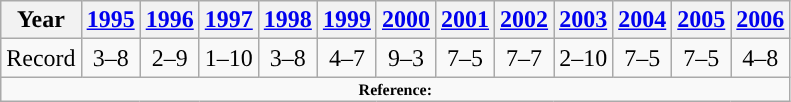<table class="wikitable" style="text-align: center">
<tr align=center>
<th>Year</th>
<th><a href='#'>1995</a></th>
<th><a href='#'>1996</a></th>
<th><a href='#'>1997</a></th>
<th><a href='#'>1998</a></th>
<th><a href='#'>1999</a></th>
<th><a href='#'>2000</a></th>
<th><a href='#'>2001</a></th>
<th><a href='#'>2002</a></th>
<th><a href='#'>2003</a></th>
<th><a href='#'>2004</a></th>
<th><a href='#'>2005</a></th>
<th><a href='#'>2006</a></th>
</tr>
<tr align=center>
<td>Record</td>
<td>3–8</td>
<td>2–9</td>
<td>1–10</td>
<td>3–8</td>
<td>4–7</td>
<td>9–3</td>
<td>7–5</td>
<td>7–7</td>
<td>2–10</td>
<td>7–5</td>
<td>7–5</td>
<td>4–8</td>
</tr>
<tr align=center>
<td colspan="13"  style="font-size:8pt; text-align:center;"><strong>Reference:</strong></td>
</tr>
</table>
